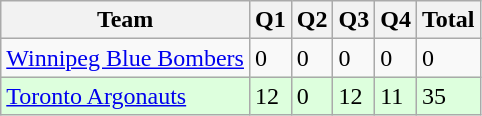<table class="wikitable">
<tr>
<th>Team</th>
<th>Q1</th>
<th>Q2</th>
<th>Q3</th>
<th>Q4</th>
<th>Total</th>
</tr>
<tr>
<td><a href='#'>Winnipeg Blue Bombers</a></td>
<td>0</td>
<td>0</td>
<td>0</td>
<td>0</td>
<td>0</td>
</tr>
<tr style="background-color:#ddffdd">
<td><a href='#'>Toronto Argonauts</a></td>
<td>12</td>
<td>0</td>
<td>12</td>
<td>11</td>
<td>35</td>
</tr>
</table>
